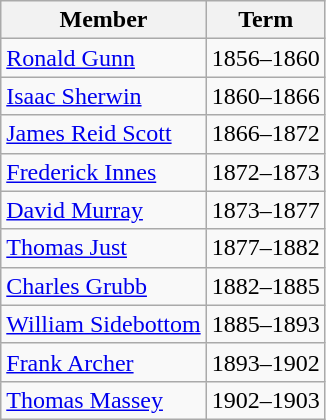<table class="wikitable">
<tr>
<th>Member</th>
<th>Term</th>
</tr>
<tr>
<td><a href='#'>Ronald Gunn</a></td>
<td>1856–1860</td>
</tr>
<tr>
<td><a href='#'>Isaac Sherwin</a></td>
<td>1860–1866</td>
</tr>
<tr>
<td><a href='#'>James Reid Scott</a></td>
<td>1866–1872</td>
</tr>
<tr>
<td><a href='#'>Frederick Innes</a></td>
<td>1872–1873</td>
</tr>
<tr>
<td><a href='#'>David Murray</a></td>
<td>1873–1877</td>
</tr>
<tr>
<td><a href='#'>Thomas Just</a></td>
<td>1877–1882</td>
</tr>
<tr>
<td><a href='#'>Charles Grubb</a></td>
<td>1882–1885</td>
</tr>
<tr>
<td><a href='#'>William Sidebottom</a></td>
<td>1885–1893</td>
</tr>
<tr>
<td><a href='#'>Frank Archer</a></td>
<td>1893–1902</td>
</tr>
<tr>
<td><a href='#'>Thomas Massey</a></td>
<td>1902–1903</td>
</tr>
</table>
